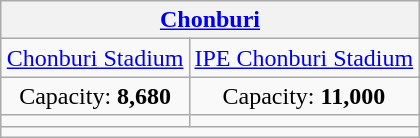<table class="wikitable" style="text-align:center;margin: auto">
<tr>
<th colspan=2><a href='#'>Chonburi</a></th>
</tr>
<tr>
<td><a href='#'>Chonburi Stadium</a></td>
<td><a href='#'>IPE Chonburi Stadium</a></td>
</tr>
<tr>
<td>Capacity: <strong>8,680</strong></td>
<td>Capacity: <strong>11,000</strong></td>
</tr>
<tr>
<td></td>
<td></td>
</tr>
<tr>
<td rowspan=2 colspan=2></td>
</tr>
</table>
